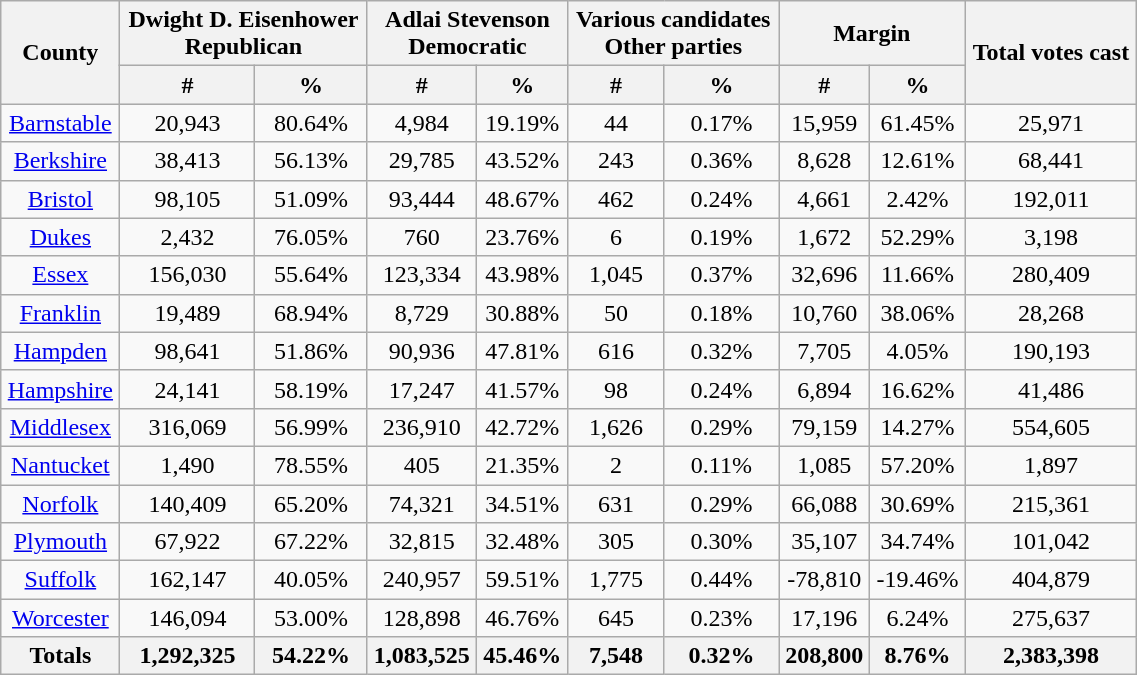<table width="60%" class="wikitable sortable">
<tr>
<th rowspan="2">County</th>
<th colspan="2">Dwight D. Eisenhower<br>Republican</th>
<th colspan="2">Adlai Stevenson<br>Democratic</th>
<th colspan="2">Various candidates<br>Other parties</th>
<th colspan="2">Margin</th>
<th rowspan="2">Total votes cast</th>
</tr>
<tr bgcolor="lightgrey">
<th data-sort-type="number">#</th>
<th data-sort-type="number">%</th>
<th data-sort-type="number">#</th>
<th data-sort-type="number">%</th>
<th data-sort-type="number">#</th>
<th data-sort-type="number">%</th>
<th data-sort-type="number">#</th>
<th data-sort-type="number">%</th>
</tr>
<tr style="text-align:center;">
<td><a href='#'>Barnstable</a></td>
<td>20,943</td>
<td>80.64%</td>
<td>4,984</td>
<td>19.19%</td>
<td>44</td>
<td>0.17%</td>
<td>15,959</td>
<td>61.45%</td>
<td>25,971</td>
</tr>
<tr style="text-align:center;">
<td><a href='#'>Berkshire</a></td>
<td>38,413</td>
<td>56.13%</td>
<td>29,785</td>
<td>43.52%</td>
<td>243</td>
<td>0.36%</td>
<td>8,628</td>
<td>12.61%</td>
<td>68,441</td>
</tr>
<tr style="text-align:center;">
<td><a href='#'>Bristol</a></td>
<td>98,105</td>
<td>51.09%</td>
<td>93,444</td>
<td>48.67%</td>
<td>462</td>
<td>0.24%</td>
<td>4,661</td>
<td>2.42%</td>
<td>192,011</td>
</tr>
<tr style="text-align:center;">
<td><a href='#'>Dukes</a></td>
<td>2,432</td>
<td>76.05%</td>
<td>760</td>
<td>23.76%</td>
<td>6</td>
<td>0.19%</td>
<td>1,672</td>
<td>52.29%</td>
<td>3,198</td>
</tr>
<tr style="text-align:center;">
<td><a href='#'>Essex</a></td>
<td>156,030</td>
<td>55.64%</td>
<td>123,334</td>
<td>43.98%</td>
<td>1,045</td>
<td>0.37%</td>
<td>32,696</td>
<td>11.66%</td>
<td>280,409</td>
</tr>
<tr style="text-align:center;">
<td><a href='#'>Franklin</a></td>
<td>19,489</td>
<td>68.94%</td>
<td>8,729</td>
<td>30.88%</td>
<td>50</td>
<td>0.18%</td>
<td>10,760</td>
<td>38.06%</td>
<td>28,268</td>
</tr>
<tr style="text-align:center;">
<td><a href='#'>Hampden</a></td>
<td>98,641</td>
<td>51.86%</td>
<td>90,936</td>
<td>47.81%</td>
<td>616</td>
<td>0.32%</td>
<td>7,705</td>
<td>4.05%</td>
<td>190,193</td>
</tr>
<tr style="text-align:center;">
<td><a href='#'>Hampshire</a></td>
<td>24,141</td>
<td>58.19%</td>
<td>17,247</td>
<td>41.57%</td>
<td>98</td>
<td>0.24%</td>
<td>6,894</td>
<td>16.62%</td>
<td>41,486</td>
</tr>
<tr style="text-align:center;">
<td><a href='#'>Middlesex</a></td>
<td>316,069</td>
<td>56.99%</td>
<td>236,910</td>
<td>42.72%</td>
<td>1,626</td>
<td>0.29%</td>
<td>79,159</td>
<td>14.27%</td>
<td>554,605</td>
</tr>
<tr style="text-align:center;">
<td><a href='#'>Nantucket</a></td>
<td>1,490</td>
<td>78.55%</td>
<td>405</td>
<td>21.35%</td>
<td>2</td>
<td>0.11%</td>
<td>1,085</td>
<td>57.20%</td>
<td>1,897</td>
</tr>
<tr style="text-align:center;">
<td><a href='#'>Norfolk</a></td>
<td>140,409</td>
<td>65.20%</td>
<td>74,321</td>
<td>34.51%</td>
<td>631</td>
<td>0.29%</td>
<td>66,088</td>
<td>30.69%</td>
<td>215,361</td>
</tr>
<tr style="text-align:center;">
<td><a href='#'>Plymouth</a></td>
<td>67,922</td>
<td>67.22%</td>
<td>32,815</td>
<td>32.48%</td>
<td>305</td>
<td>0.30%</td>
<td>35,107</td>
<td>34.74%</td>
<td>101,042</td>
</tr>
<tr style="text-align:center;">
<td><a href='#'>Suffolk</a></td>
<td>162,147</td>
<td>40.05%</td>
<td>240,957</td>
<td>59.51%</td>
<td>1,775</td>
<td>0.44%</td>
<td>-78,810</td>
<td>-19.46%</td>
<td>404,879</td>
</tr>
<tr style="text-align:center;">
<td><a href='#'>Worcester</a></td>
<td>146,094</td>
<td>53.00%</td>
<td>128,898</td>
<td>46.76%</td>
<td>645</td>
<td>0.23%</td>
<td>17,196</td>
<td>6.24%</td>
<td>275,637</td>
</tr>
<tr>
<th>Totals</th>
<th>1,292,325</th>
<th>54.22%</th>
<th>1,083,525</th>
<th>45.46%</th>
<th>7,548</th>
<th>0.32%</th>
<th>208,800</th>
<th>8.76%</th>
<th>2,383,398</th>
</tr>
</table>
